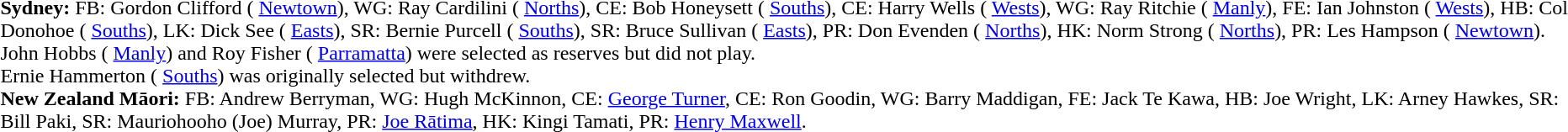<table width="100%" class="mw-collapsible mw-collapsed">
<tr>
<td valign="top" width="50%"><br><strong>Sydney:</strong> FB: Gordon Clifford ( <a href='#'>Newtown</a>), WG: Ray Cardilini ( <a href='#'>Norths</a>), CE: Bob Honeysett ( <a href='#'>Souths</a>), CE: Harry Wells ( <a href='#'>Wests</a>), WG: Ray Ritchie ( <a href='#'>Manly</a>), FE: Ian Johnston ( <a href='#'>Wests</a>), HB: Col Donohoe ( <a href='#'>Souths</a>), LK: Dick See ( <a href='#'>Easts</a>), SR: Bernie Purcell ( <a href='#'>Souths</a>), SR: Bruce Sullivan ( <a href='#'>Easts</a>), PR: Don Evenden ( <a href='#'>Norths</a>), HK: Norm Strong ( <a href='#'>Norths</a>), PR: Les Hampson ( <a href='#'>Newtown</a>). <br> 
John Hobbs ( <a href='#'>Manly</a>) and Roy Fisher ( <a href='#'>Parramatta</a>) were selected as reserves but did not play. <br>
Ernie Hammerton ( <a href='#'>Souths</a>) was originally selected but withdrew. <br>
<strong>New Zealand Māori:</strong> FB: Andrew Berryman, WG: Hugh McKinnon, CE: <a href='#'>George Turner</a>, CE: Ron Goodin, WG: Barry Maddigan, FE: Jack Te Kawa, HB: Joe Wright, LK: Arney Hawkes, SR: Bill Paki, SR: Mauriohooho (Joe) Murray, PR: <a href='#'>Joe Rātima</a>, HK: Kingi Tamati, PR: <a href='#'>Henry Maxwell</a>.</td>
</tr>
</table>
